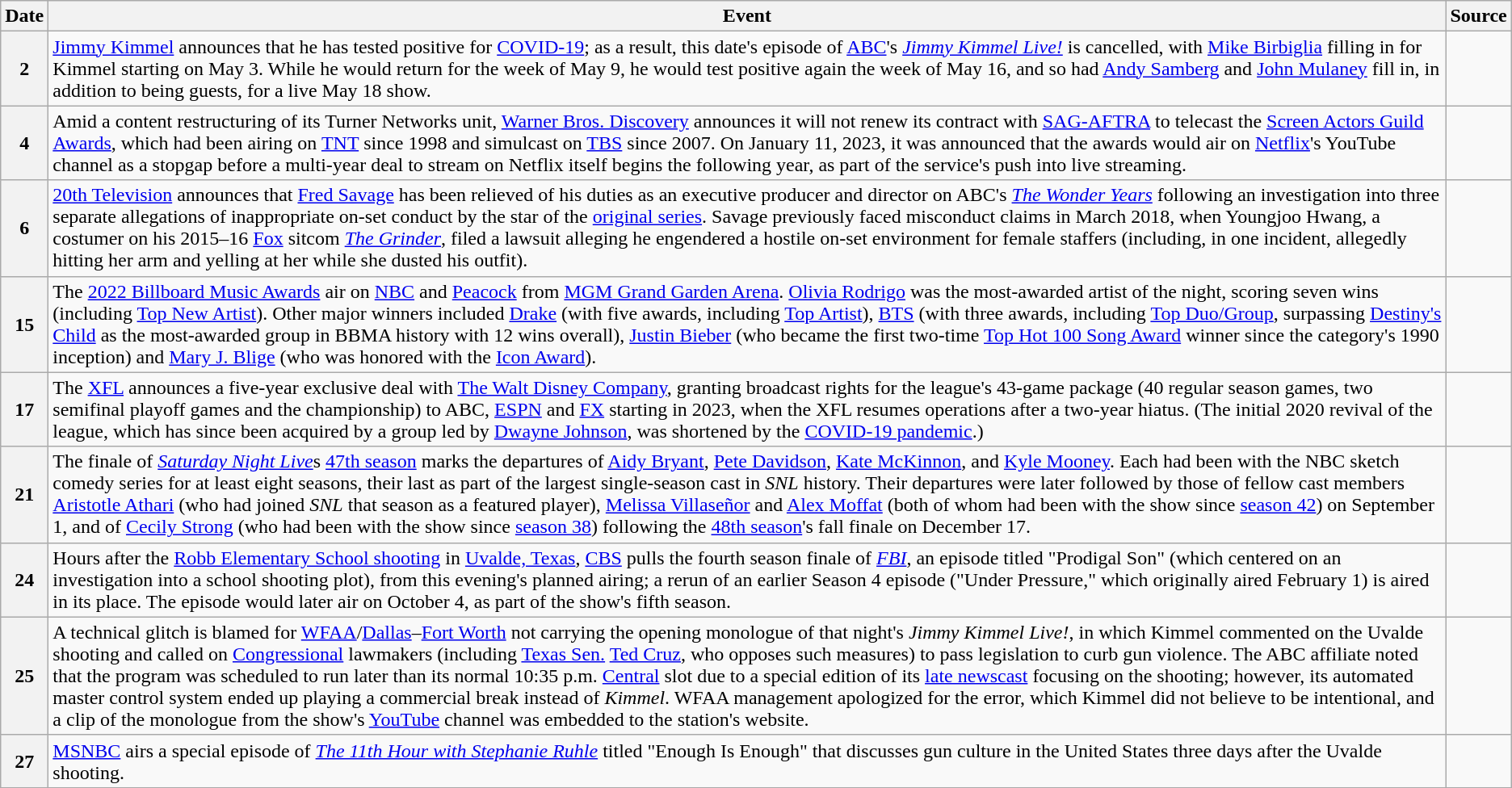<table class=wikitable>
<tr>
<th>Date</th>
<th>Event</th>
<th>Source</th>
</tr>
<tr>
<th>2</th>
<td><a href='#'>Jimmy Kimmel</a> announces that he has tested positive for <a href='#'>COVID-19</a>; as a result, this date's episode of <a href='#'>ABC</a>'s <em><a href='#'>Jimmy Kimmel Live!</a></em> is cancelled, with <a href='#'>Mike Birbiglia</a> filling in for Kimmel starting on May 3. While he would return for the week of May 9, he would test positive again the week of May 16, and so had <a href='#'>Andy Samberg</a> and <a href='#'>John Mulaney</a> fill in, in addition to being guests, for a live May 18 show.</td>
<td></td>
</tr>
<tr>
<th>4</th>
<td>Amid a content restructuring of its Turner Networks unit, <a href='#'>Warner Bros. Discovery</a> announces it will not renew its contract with <a href='#'>SAG-AFTRA</a> to telecast the <a href='#'>Screen Actors Guild Awards</a>, which had been airing on <a href='#'>TNT</a> since 1998 and simulcast on <a href='#'>TBS</a> since 2007. On January 11, 2023, it was announced that the awards would air on <a href='#'>Netflix</a>'s YouTube channel as a stopgap before a multi-year deal to stream on Netflix itself begins the following year, as part of the service's push into live streaming.</td>
<td></td>
</tr>
<tr>
<th>6</th>
<td><a href='#'>20th Television</a> announces that <a href='#'>Fred Savage</a> has been relieved of his duties as an executive producer and director on ABC's <em><a href='#'>The Wonder Years</a></em> following an investigation into three separate allegations of inappropriate on-set conduct by the star of the <a href='#'>original series</a>. Savage previously faced misconduct claims in March 2018, when Youngjoo Hwang, a costumer on his 2015–16 <a href='#'>Fox</a> sitcom <em><a href='#'>The Grinder</a></em>, filed a lawsuit alleging he engendered a hostile on-set environment for female staffers (including, in one incident, allegedly hitting her arm and yelling at her while she dusted his outfit).</td>
<td></td>
</tr>
<tr>
<th>15</th>
<td>The <a href='#'>2022 Billboard Music Awards</a> air on <a href='#'>NBC</a> and <a href='#'>Peacock</a> from <a href='#'>MGM Grand Garden Arena</a>. <a href='#'>Olivia Rodrigo</a> was the most-awarded artist of the night, scoring seven wins (including <a href='#'>Top New Artist</a>). Other major winners included <a href='#'>Drake</a> (with five awards, including <a href='#'>Top Artist</a>), <a href='#'>BTS</a> (with three awards, including <a href='#'>Top Duo/Group</a>, surpassing <a href='#'>Destiny's Child</a> as the most-awarded group in BBMA history with 12 wins overall), <a href='#'>Justin Bieber</a> (who became the first two-time <a href='#'>Top Hot 100 Song Award</a> winner since the category's 1990 inception) and <a href='#'>Mary J. Blige</a> (who was honored with the <a href='#'>Icon Award</a>).</td>
<td></td>
</tr>
<tr>
<th>17</th>
<td>The <a href='#'>XFL</a> announces a five-year exclusive deal with <a href='#'>The Walt Disney Company</a>, granting broadcast rights for the league's 43-game package (40 regular season games, two semifinal playoff games and the championship) to ABC, <a href='#'>ESPN</a> and <a href='#'>FX</a> starting in 2023, when the XFL resumes operations after a two-year hiatus. (The initial 2020 revival of the league, which has since been acquired by a group led by <a href='#'>Dwayne Johnson</a>, was shortened by the <a href='#'>COVID-19 pandemic</a>.)</td>
<td></td>
</tr>
<tr>
<th>21</th>
<td>The finale of <em><a href='#'>Saturday Night Live</a></em>s <a href='#'>47th season</a> marks the departures of <a href='#'>Aidy Bryant</a>, <a href='#'>Pete Davidson</a>, <a href='#'>Kate McKinnon</a>, and <a href='#'>Kyle Mooney</a>. Each had been with the NBC sketch comedy series for at least eight seasons, their last as part of the largest single-season cast in <em>SNL</em> history. Their departures were later followed by those of fellow cast members <a href='#'>Aristotle Athari</a> (who had joined <em>SNL</em> that season as a featured player), <a href='#'>Melissa Villaseñor</a> and <a href='#'>Alex Moffat</a> (both of whom had been with the show since <a href='#'>season 42</a>) on September 1, and of <a href='#'>Cecily Strong</a> (who had been with the show since <a href='#'>season 38</a>) following the <a href='#'>48th season</a>'s fall finale on December 17.</td>
<td><br></td>
</tr>
<tr>
<th>24</th>
<td>Hours after the <a href='#'>Robb Elementary School shooting</a> in <a href='#'>Uvalde, Texas</a>, <a href='#'>CBS</a> pulls the fourth season finale of <em><a href='#'>FBI</a></em>, an episode titled "Prodigal Son" (which centered on an investigation into a school shooting plot), from this evening's planned airing; a rerun of an earlier Season 4 episode ("Under Pressure," which originally aired February 1) is aired in its place. The episode would later air on October 4, as part of the show's fifth season.</td>
<td></td>
</tr>
<tr>
<th>25</th>
<td>A technical glitch is blamed for <a href='#'>WFAA</a>/<a href='#'>Dallas</a>–<a href='#'>Fort Worth</a> not carrying the opening monologue of that night's <em>Jimmy Kimmel Live!</em>, in which Kimmel commented on the Uvalde shooting and called on <a href='#'>Congressional</a> lawmakers (including <a href='#'>Texas Sen.</a> <a href='#'>Ted Cruz</a>, who opposes such measures) to pass legislation to curb gun violence. The ABC affiliate noted that the program was scheduled to run later than its normal 10:35 p.m. <a href='#'>Central</a> slot due to a special edition of its <a href='#'>late newscast</a> focusing on the shooting; however, its automated master control system ended up playing a commercial break instead of <em>Kimmel</em>. WFAA management apologized for the error, which Kimmel did not believe to be intentional, and a clip of the monologue from the show's <a href='#'>YouTube</a> channel was embedded to the station's website.</td>
<td></td>
</tr>
<tr>
<th>27</th>
<td><a href='#'>MSNBC</a> airs a special episode of <em><a href='#'>The 11th Hour with Stephanie Ruhle</a></em> titled "Enough Is Enough" that discusses gun culture in the United States three days after the Uvalde shooting.</td>
<td></td>
</tr>
</table>
